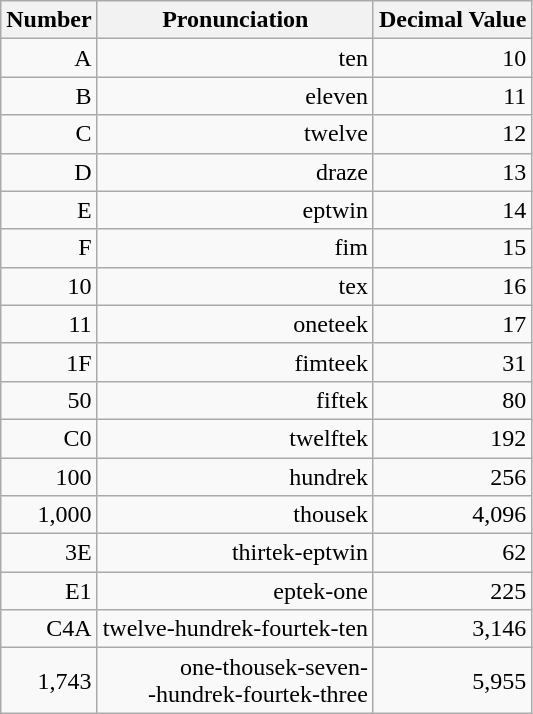<table class="wikitable" style="display: inline-table; margin-right: 50px;; text-align:right;">
<tr>
<th>Number</th>
<th>Pronunciation</th>
<th>Decimal Value</th>
</tr>
<tr>
<td>A</td>
<td>ten</td>
<td>10</td>
</tr>
<tr>
<td>B</td>
<td>eleven</td>
<td>11</td>
</tr>
<tr>
<td>C</td>
<td>twelve</td>
<td>12</td>
</tr>
<tr>
<td>D</td>
<td>draze</td>
<td>13</td>
</tr>
<tr>
<td>E</td>
<td>eptwin</td>
<td>14</td>
</tr>
<tr>
<td>F</td>
<td>fim</td>
<td>15</td>
</tr>
<tr>
<td>10</td>
<td>tex</td>
<td>16</td>
</tr>
<tr>
<td>11</td>
<td>oneteek</td>
<td>17</td>
</tr>
<tr>
<td>1F</td>
<td>fimteek</td>
<td>31</td>
</tr>
<tr>
<td>50</td>
<td>fiftek</td>
<td>80</td>
</tr>
<tr>
<td>C0</td>
<td>twelftek</td>
<td>192</td>
</tr>
<tr>
<td>100</td>
<td>hundrek</td>
<td>256</td>
</tr>
<tr>
<td>1,000</td>
<td>thousek</td>
<td>4,096</td>
</tr>
<tr>
<td>3E</td>
<td>thirtek-eptwin</td>
<td>62</td>
</tr>
<tr>
<td>E1</td>
<td>eptek-one</td>
<td>225</td>
</tr>
<tr>
<td>C4A</td>
<td>twelve-hundrek-fourtek-ten</td>
<td>3,146</td>
</tr>
<tr>
<td>1,743</td>
<td>one-thousek-seven-<br>-hundrek-fourtek-three</td>
<td>5,955</td>
</tr>
</table>
